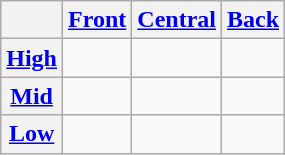<table class="wikitable" style="text-align:center">
<tr>
<th></th>
<th><a href='#'>Front</a></th>
<th><a href='#'>Central</a></th>
<th><a href='#'>Back</a></th>
</tr>
<tr>
<th><a href='#'>High</a></th>
<td></td>
<td></td>
<td></td>
</tr>
<tr>
<th><a href='#'>Mid</a></th>
<td> </td>
<td></td>
<td> </td>
</tr>
<tr>
<th><a href='#'>Low</a></th>
<td></td>
<td> </td>
<td></td>
</tr>
</table>
